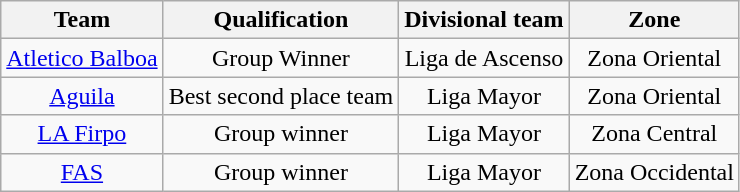<table class="wikitable sortable" style="text-align:center">
<tr>
<th>Team</th>
<th>Qualification</th>
<th>Divisional team</th>
<th>Zone</th>
</tr>
<tr>
<td><a href='#'>Atletico Balboa</a></td>
<td>Group Winner</td>
<td>Liga de Ascenso</td>
<td>Zona Oriental</td>
</tr>
<tr>
<td><a href='#'>Aguila</a></td>
<td>Best second place team</td>
<td>Liga Mayor</td>
<td>Zona Oriental</td>
</tr>
<tr>
<td><a href='#'>LA Firpo</a></td>
<td>Group winner</td>
<td>Liga Mayor</td>
<td>Zona Central</td>
</tr>
<tr>
<td><a href='#'>FAS</a></td>
<td>Group winner</td>
<td>Liga Mayor</td>
<td>Zona Occidental</td>
</tr>
</table>
